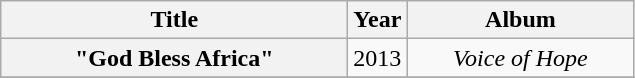<table class="wikitable plainrowheaders" style="text-align:center;" border="1">
<tr>
<th scope="col" style="width:14em;">Title</th>
<th scope="col" style="width:1em;">Year</th>
<th scope="col" style="width:9em;">Album</th>
</tr>
<tr>
<th scope="row">"God Bless Africa"</th>
<td>2013</td>
<td><em>Voice of Hope</em></td>
</tr>
<tr>
</tr>
</table>
